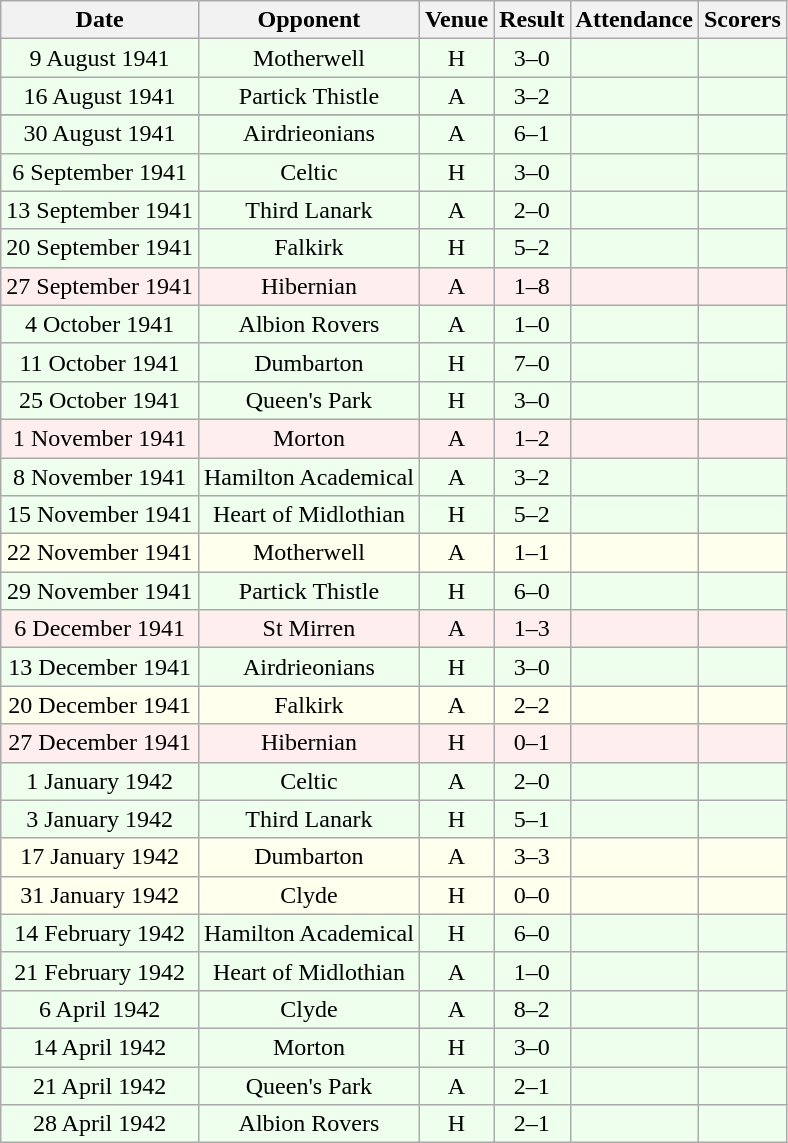<table class="wikitable sortable" style="font-size:100%; text-align:center">
<tr>
<th>Date</th>
<th>Opponent</th>
<th>Venue</th>
<th>Result</th>
<th>Attendance</th>
<th>Scorers</th>
</tr>
<tr bgcolor = "#EEFFEE">
<td>9 August 1941</td>
<td>Motherwell</td>
<td>H</td>
<td>3–0</td>
<td></td>
<td></td>
</tr>
<tr bgcolor = "#EEFFEE">
<td>16 August 1941</td>
<td>Partick Thistle</td>
<td>A</td>
<td>3–2</td>
<td></td>
<td></td>
</tr>
<tr bgcolor = "#EEFFEE">
</tr>
<tr>
</tr>
<tr bgcolor = "#EEFFEE">
<td>30 August 1941</td>
<td>Airdrieonians</td>
<td>A</td>
<td>6–1</td>
<td></td>
<td></td>
</tr>
<tr bgcolor = "#EEFFEE">
<td>6 September 1941</td>
<td>Celtic</td>
<td>H</td>
<td>3–0</td>
<td></td>
<td></td>
</tr>
<tr bgcolor = "#EEFFEE">
<td>13 September 1941</td>
<td>Third Lanark</td>
<td>A</td>
<td>2–0</td>
<td></td>
<td></td>
</tr>
<tr bgcolor = "#EEFFEE">
<td>20 September 1941</td>
<td>Falkirk</td>
<td>H</td>
<td>5–2</td>
<td></td>
<td></td>
</tr>
<tr bgcolor = "#FFEEEE">
<td>27 September 1941</td>
<td>Hibernian</td>
<td>A</td>
<td>1–8</td>
<td></td>
<td></td>
</tr>
<tr bgcolor = "#EEFFEE">
<td>4 October 1941</td>
<td>Albion Rovers</td>
<td>A</td>
<td>1–0</td>
<td></td>
<td></td>
</tr>
<tr bgcolor = "#EEFFEE">
<td>11 October 1941</td>
<td>Dumbarton</td>
<td>H</td>
<td>7–0</td>
<td></td>
<td></td>
</tr>
<tr bgcolor = "#EEFFEE">
<td>25 October 1941</td>
<td>Queen's Park</td>
<td>H</td>
<td>3–0</td>
<td></td>
<td></td>
</tr>
<tr bgcolor = "#FFEEEE">
<td>1 November 1941</td>
<td>Morton</td>
<td>A</td>
<td>1–2</td>
<td></td>
<td></td>
</tr>
<tr bgcolor = "#EEFFEE">
<td>8 November 1941</td>
<td>Hamilton Academical</td>
<td>A</td>
<td>3–2</td>
<td></td>
<td></td>
</tr>
<tr bgcolor = "#EEFFEE">
<td>15 November 1941</td>
<td>Heart of Midlothian</td>
<td>H</td>
<td>5–2</td>
<td></td>
<td></td>
</tr>
<tr bgcolor = "#FFFFEE">
<td>22 November 1941</td>
<td>Motherwell</td>
<td>A</td>
<td>1–1</td>
<td></td>
<td></td>
</tr>
<tr bgcolor = "#EEFFEE">
<td>29 November 1941</td>
<td>Partick Thistle</td>
<td>H</td>
<td>6–0</td>
<td></td>
<td></td>
</tr>
<tr bgcolor = "#FFEEEE">
<td>6 December 1941</td>
<td>St Mirren</td>
<td>A</td>
<td>1–3</td>
<td></td>
<td></td>
</tr>
<tr bgcolor = "#EEFFEE">
<td>13 December 1941</td>
<td>Airdrieonians</td>
<td>H</td>
<td>3–0</td>
<td></td>
<td></td>
</tr>
<tr bgcolor = "#FFFFEE">
<td>20 December 1941</td>
<td>Falkirk</td>
<td>A</td>
<td>2–2</td>
<td></td>
<td></td>
</tr>
<tr bgcolor = "#FFEEEE">
<td>27 December 1941</td>
<td>Hibernian</td>
<td>H</td>
<td>0–1</td>
<td></td>
<td></td>
</tr>
<tr bgcolor = "#EEFFEE">
<td>1 January 1942</td>
<td>Celtic</td>
<td>A</td>
<td>2–0</td>
<td></td>
<td></td>
</tr>
<tr bgcolor = "#EEFFEE">
<td>3 January 1942</td>
<td>Third Lanark</td>
<td>H</td>
<td>5–1</td>
<td></td>
<td></td>
</tr>
<tr bgcolor = "#FFFFEE">
<td>17 January 1942</td>
<td>Dumbarton</td>
<td>A</td>
<td>3–3</td>
<td></td>
<td></td>
</tr>
<tr bgcolor = "#FFFFEE">
<td>31 January 1942</td>
<td>Clyde</td>
<td>H</td>
<td>0–0</td>
<td></td>
<td></td>
</tr>
<tr bgcolor = "#EEFFEE">
<td>14 February 1942</td>
<td>Hamilton Academical</td>
<td>H</td>
<td>6–0</td>
<td></td>
<td></td>
</tr>
<tr bgcolor = "#EEFFEE">
<td>21 February 1942</td>
<td>Heart of Midlothian</td>
<td>A</td>
<td>1–0</td>
<td></td>
<td></td>
</tr>
<tr bgcolor = "#EEFFEE">
<td>6 April 1942</td>
<td>Clyde</td>
<td>A</td>
<td>8–2</td>
<td></td>
<td></td>
</tr>
<tr bgcolor = "#EEFFEE">
<td>14 April 1942</td>
<td>Morton</td>
<td>H</td>
<td>3–0</td>
<td></td>
<td></td>
</tr>
<tr bgcolor = "#EEFFEE">
<td>21 April 1942</td>
<td>Queen's Park</td>
<td>A</td>
<td>2–1</td>
<td></td>
<td></td>
</tr>
<tr bgcolor = "#EEFFEE">
<td>28 April 1942</td>
<td>Albion Rovers</td>
<td>H</td>
<td>2–1</td>
<td></td>
<td></td>
</tr>
</table>
